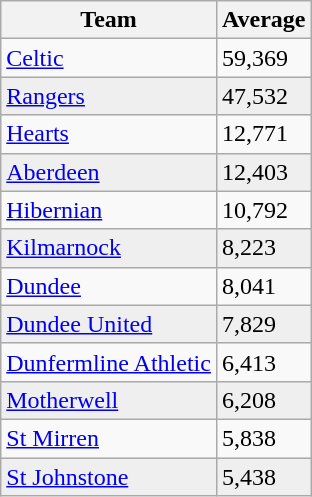<table class="wikitable">
<tr>
<th>Team</th>
<th>Average</th>
</tr>
<tr>
<td><a href='#'>Celtic</a></td>
<td>59,369</td>
</tr>
<tr bgcolor="#EFEFEF">
<td><a href='#'>Rangers</a></td>
<td>47,532</td>
</tr>
<tr>
<td><a href='#'>Hearts</a></td>
<td>12,771</td>
</tr>
<tr bgcolor="#EFEFEF">
<td><a href='#'>Aberdeen</a></td>
<td>12,403</td>
</tr>
<tr>
<td><a href='#'>Hibernian</a></td>
<td>10,792</td>
</tr>
<tr bgcolor="#EFEFEF">
<td><a href='#'>Kilmarnock</a></td>
<td>8,223</td>
</tr>
<tr>
<td><a href='#'>Dundee</a></td>
<td>8,041</td>
</tr>
<tr bgcolor="#EFEFEF">
<td><a href='#'>Dundee United</a></td>
<td>7,829</td>
</tr>
<tr>
<td><a href='#'>Dunfermline Athletic</a></td>
<td>6,413</td>
</tr>
<tr bgcolor="#EFEFEF">
<td><a href='#'>Motherwell</a></td>
<td>6,208</td>
</tr>
<tr>
<td><a href='#'>St Mirren</a></td>
<td>5,838</td>
</tr>
<tr bgcolor="#EFEFEF">
<td><a href='#'>St Johnstone</a></td>
<td>5,438</td>
</tr>
</table>
